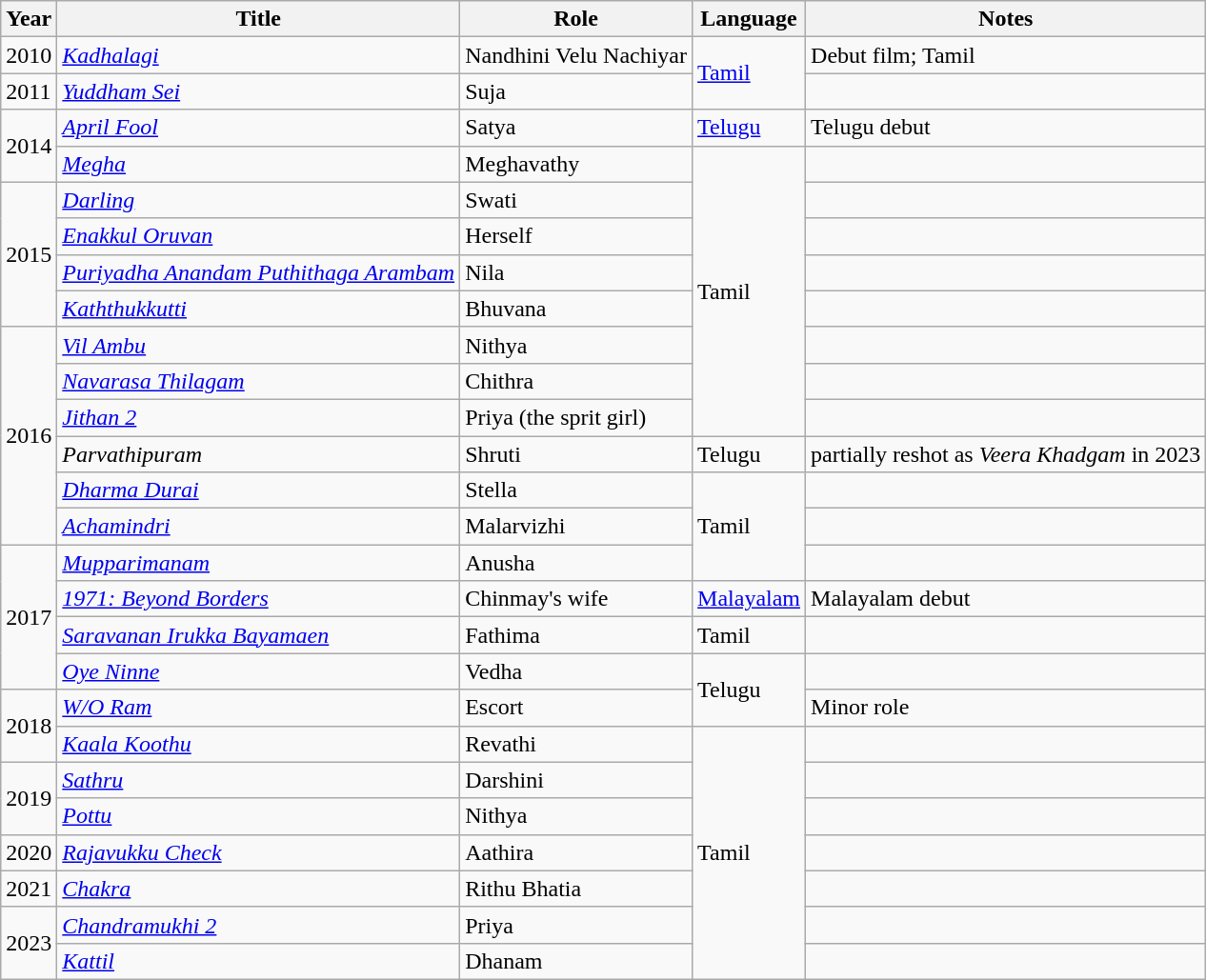<table class="wikitable sortable">
<tr>
<th>Year</th>
<th>Title</th>
<th>Role</th>
<th>Language</th>
<th>Notes</th>
</tr>
<tr>
<td>2010</td>
<td><em><a href='#'>Kadhalagi</a></em></td>
<td>Nandhini Velu Nachiyar</td>
<td rowspan=2><a href='#'>Tamil</a></td>
<td>Debut film; Tamil</td>
</tr>
<tr>
<td>2011</td>
<td><em><a href='#'>Yuddham Sei</a></em></td>
<td>Suja</td>
<td></td>
</tr>
<tr>
<td rowspan="2">2014</td>
<td><em><a href='#'>April Fool</a></em></td>
<td>Satya</td>
<td><a href='#'>Telugu</a></td>
<td>Telugu debut</td>
</tr>
<tr>
<td><em><a href='#'>Megha</a></em></td>
<td>Meghavathy</td>
<td rowspan=8>Tamil</td>
<td></td>
</tr>
<tr>
<td rowspan="4">2015</td>
<td><em><a href='#'>Darling</a></em></td>
<td>Swati</td>
<td></td>
</tr>
<tr>
<td><em><a href='#'>Enakkul Oruvan</a></em></td>
<td>Herself</td>
<td></td>
</tr>
<tr>
<td><em><a href='#'>Puriyadha Anandam Puthithaga Arambam</a></em></td>
<td>Nila</td>
<td></td>
</tr>
<tr>
<td><em><a href='#'>Kaththukkutti</a></em></td>
<td>Bhuvana</td>
<td></td>
</tr>
<tr>
<td rowspan="6">2016</td>
<td><em><a href='#'>Vil Ambu</a></em></td>
<td>Nithya</td>
<td></td>
</tr>
<tr>
<td><em><a href='#'>Navarasa Thilagam</a></em></td>
<td>Chithra</td>
<td></td>
</tr>
<tr>
<td><em><a href='#'>Jithan 2</a></em></td>
<td>Priya (the sprit girl)</td>
<td></td>
</tr>
<tr>
<td><em>Parvathipuram</em></td>
<td>Shruti</td>
<td>Telugu</td>
<td>partially reshot as <em>Veera Khadgam</em> in 2023</td>
</tr>
<tr>
<td><em><a href='#'>Dharma Durai</a></em></td>
<td>Stella</td>
<td rowspan="3">Tamil</td>
<td></td>
</tr>
<tr>
<td><em><a href='#'>Achamindri</a></em></td>
<td>Malarvizhi</td>
<td></td>
</tr>
<tr>
<td rowspan="4">2017</td>
<td><em><a href='#'>Mupparimanam</a></em></td>
<td>Anusha</td>
<td></td>
</tr>
<tr>
<td><em><a href='#'>1971: Beyond Borders</a></em></td>
<td>Chinmay's wife</td>
<td><a href='#'>Malayalam</a></td>
<td>Malayalam debut</td>
</tr>
<tr>
<td><em><a href='#'>Saravanan Irukka Bayamaen</a></em></td>
<td>Fathima</td>
<td>Tamil</td>
<td></td>
</tr>
<tr>
<td><em><a href='#'>Oye Ninne</a></em></td>
<td>Vedha</td>
<td rowspan="2">Telugu</td>
<td></td>
</tr>
<tr>
<td rowspan="2">2018</td>
<td><em><a href='#'>W/O Ram</a></em></td>
<td>Escort</td>
<td>Minor role</td>
</tr>
<tr>
<td><em><a href='#'>Kaala Koothu</a></em></td>
<td>Revathi</td>
<td rowspan="9">Tamil</td>
<td></td>
</tr>
<tr>
<td rowspan="2">2019</td>
<td><em><a href='#'>Sathru</a></em></td>
<td>Darshini</td>
<td></td>
</tr>
<tr>
<td><em><a href='#'>Pottu</a></em></td>
<td>Nithya</td>
<td></td>
</tr>
<tr>
<td>2020</td>
<td><em><a href='#'>Rajavukku Check</a></em></td>
<td>Aathira</td>
<td></td>
</tr>
<tr>
<td rowspan="1">2021</td>
<td><em><a href='#'>Chakra</a></em></td>
<td>Rithu Bhatia</td>
<td></td>
</tr>
<tr>
<td rowspan="2">2023</td>
<td><em><a href='#'>Chandramukhi 2</a></em></td>
<td>Priya</td>
<td></td>
</tr>
<tr>
<td><em><a href='#'>Kattil</a></em></td>
<td>Dhanam</td>
<td></td>
</tr>
</table>
